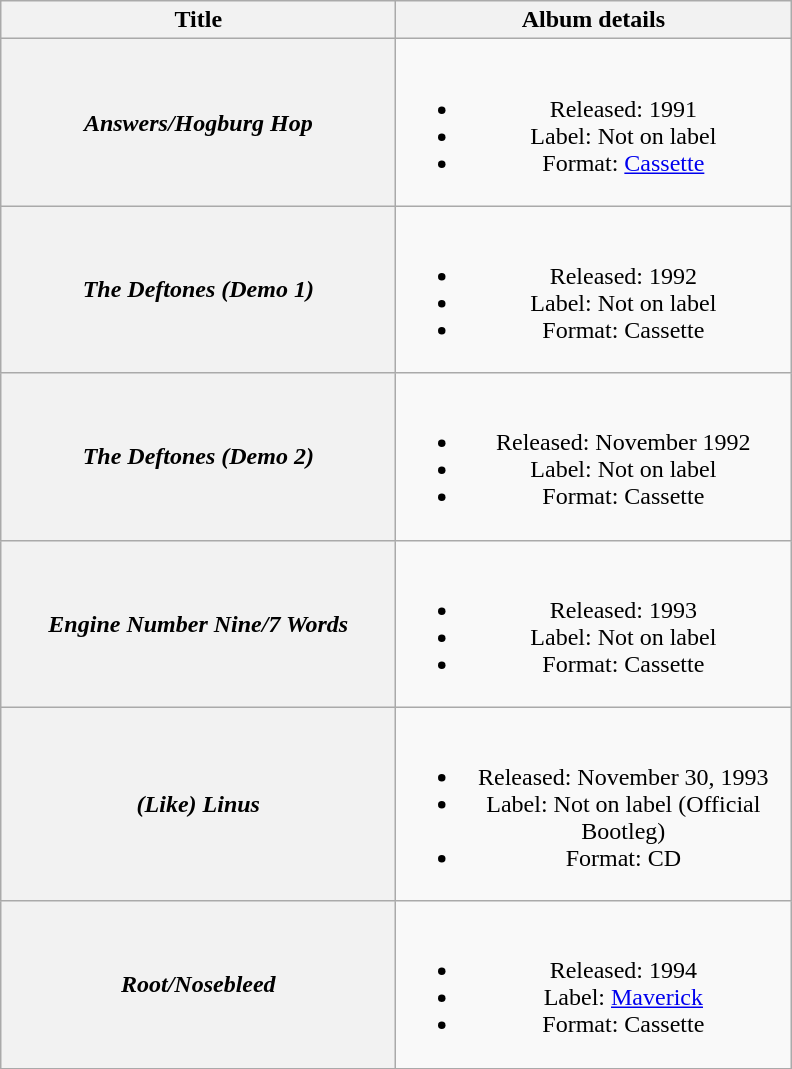<table class="wikitable plainrowheaders" style="text-align:center;">
<tr>
<th scope="col" style="width:16em;">Title</th>
<th scope="col" style="width:16em;">Album details</th>
</tr>
<tr>
<th scope="row"><em>Answers/Hogburg Hop</em></th>
<td><br><ul><li>Released: 1991</li><li>Label: Not on label</li><li>Format: <a href='#'>Cassette</a></li></ul></td>
</tr>
<tr>
<th scope="row"><em>The Deftones (Demo 1)</em></th>
<td><br><ul><li>Released: 1992</li><li>Label: Not on label</li><li>Format: Cassette</li></ul></td>
</tr>
<tr>
<th scope="row"><em>The Deftones (Demo 2)</em></th>
<td><br><ul><li>Released: November 1992</li><li>Label: Not on label</li><li>Format: Cassette</li></ul></td>
</tr>
<tr>
<th scope="row"><em>Engine Number Nine/7 Words</em></th>
<td><br><ul><li>Released: 1993</li><li>Label: Not on label</li><li>Format: Cassette</li></ul></td>
</tr>
<tr>
<th scope="row"><em>(Like) Linus</em></th>
<td><br><ul><li>Released: November 30, 1993</li><li>Label: Not on label (Official Bootleg)</li><li>Format: CD</li></ul></td>
</tr>
<tr>
<th scope="row"><em>Root/Nosebleed</em></th>
<td><br><ul><li>Released: 1994</li><li>Label: <a href='#'>Maverick</a></li><li>Format: Cassette</li></ul></td>
</tr>
</table>
